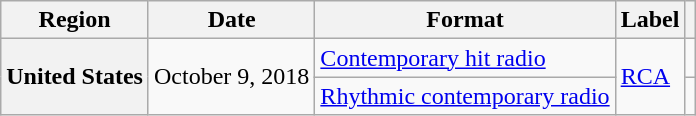<table class="wikitable plainrowheaders">
<tr>
<th scope="col">Region</th>
<th scope="col">Date</th>
<th scope="col">Format</th>
<th scope="col">Label</th>
<th scope="col"></th>
</tr>
<tr>
<th scope="row" rowspan="2">United States</th>
<td rowspan="2">October 9, 2018</td>
<td><a href='#'>Contemporary hit radio</a></td>
<td rowspan="2"><a href='#'>RCA</a></td>
<td></td>
</tr>
<tr>
<td><a href='#'>Rhythmic contemporary radio</a></td>
<td></td>
</tr>
</table>
